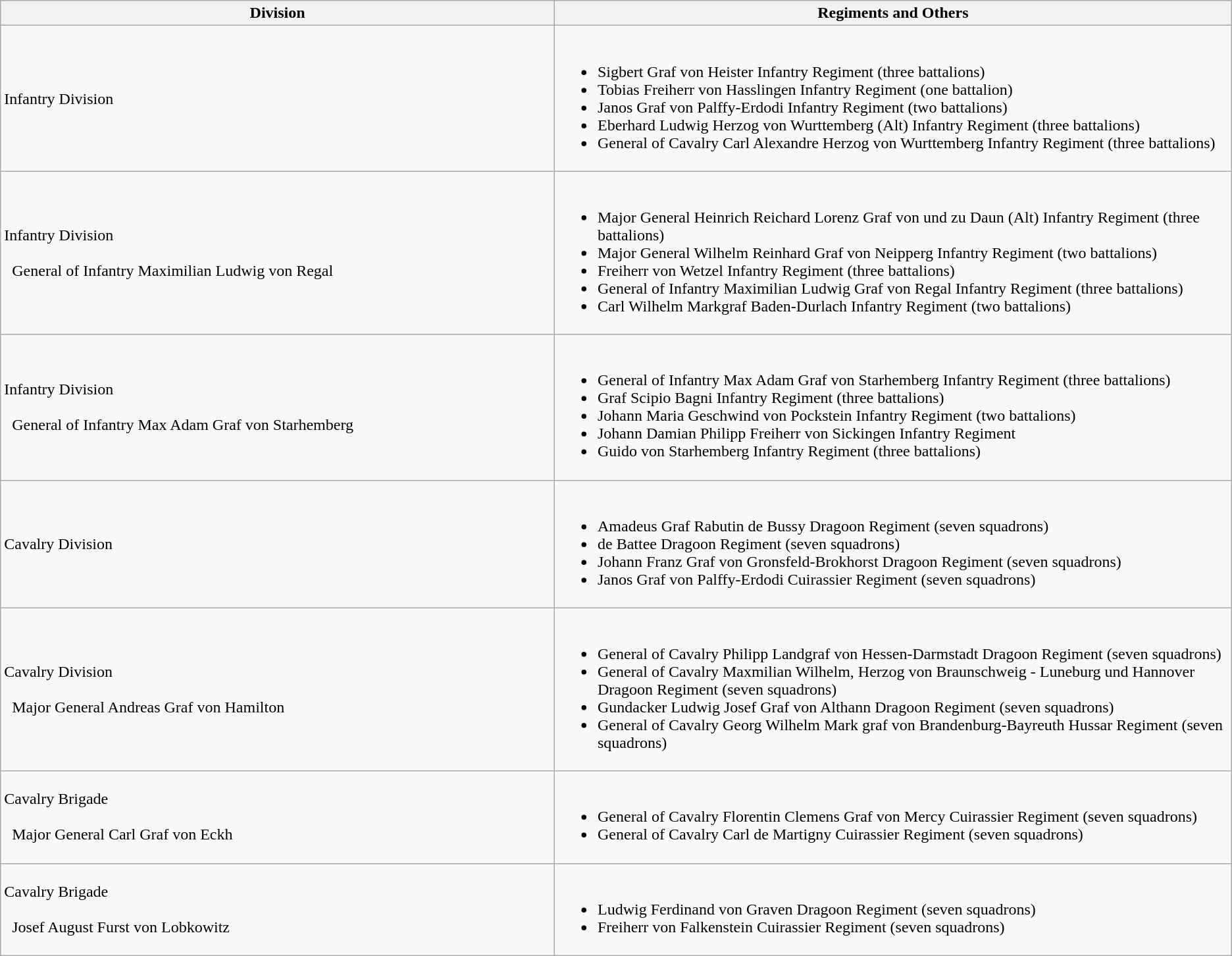<table class="wikitable">
<tr>
<th style="width:45%;">Division</th>
<th>Regiments and Others</th>
</tr>
<tr>
<td>Infantry Division</td>
<td><br><ul><li>Sigbert Graf von Heister Infantry Regiment (three battalions)</li><li>Tobias Freiherr von Hasslingen Infantry Regiment (one battalion)</li><li>Janos Graf von Palffy-Erdodi Infantry Regiment (two battalions)</li><li>Eberhard Ludwig Herzog von Wurttemberg (Alt) Infantry Regiment (three battalions)</li><li>General of Cavalry Carl Alexandre Herzog von Wurttemberg Infantry Regiment (three battalions)</li></ul></td>
</tr>
<tr>
<td>Infantry Division<br><br>  General of Infantry Maximilian Ludwig von Regal</td>
<td><br><ul><li>Major General Heinrich Reichard Lorenz Graf von und zu Daun (Alt) Infantry Regiment (three battalions)</li><li>Major General Wilhelm Reinhard Graf von Neipperg Infantry Regiment (two battalions)</li><li>Freiherr von Wetzel Infantry Regiment (three battalions)</li><li>General of Infantry Maximilian Ludwig Graf von Regal Infantry Regiment (three battalions)</li><li>Carl Wilhelm Markgraf Baden-Durlach Infantry Regiment (two battalions)</li></ul></td>
</tr>
<tr>
<td>Infantry Division<br><br>  General of Infantry Max Adam Graf von Starhemberg</td>
<td><br><ul><li>General of Infantry Max Adam Graf von Starhemberg Infantry Regiment (three battalions)</li><li>Graf Scipio Bagni Infantry Regiment (three battalions)</li><li>Johann Maria Geschwind von Pockstein Infantry Regiment (two battalions)</li><li>Johann Damian Philipp Freiherr von Sickingen Infantry Regiment</li><li>Guido von Starhemberg Infantry Regiment (three battalions)</li></ul></td>
</tr>
<tr>
<td>Cavalry Division</td>
<td><br><ul><li>Amadeus Graf Rabutin de Bussy Dragoon Regiment (seven squadrons)</li><li>de Battee Dragoon Regiment (seven squadrons)</li><li>Johann Franz Graf von Gronsfeld-Brokhorst Dragoon Regiment (seven squadrons)</li><li>Janos Graf von Palffy-Erdodi Cuirassier Regiment (seven squadrons)</li></ul></td>
</tr>
<tr>
<td>Cavalry Division<br><br>  Major General Andreas Graf von Hamilton</td>
<td><br><ul><li>General of Cavalry Philipp Landgraf von Hessen-Darmstadt Dragoon Regiment (seven squadrons)</li><li>General of Cavalry Maxmilian Wilhelm, Herzog von Braunschweig - Luneburg und Hannover Dragoon Regiment (seven squadrons)</li><li>Gundacker Ludwig Josef Graf von Althann Dragoon Regiment (seven squadrons)</li><li>General of Cavalry Georg Wilhelm Mark graf von Brandenburg-Bayreuth Hussar Regiment (seven squadrons)</li></ul></td>
</tr>
<tr>
<td>Cavalry Brigade<br><br>  Major General Carl Graf von Eckh</td>
<td><br><ul><li>General of Cavalry Florentin Clemens Graf von Mercy Cuirassier Regiment (seven squadrons)</li><li>General of Cavalry Carl de Martigny Cuirassier Regiment (seven squadrons)</li></ul></td>
</tr>
<tr>
<td>Cavalry Brigade<br><br>  Josef August Furst von Lobkowitz</td>
<td><br><ul><li>Ludwig Ferdinand von Graven Dragoon Regiment (seven squadrons)</li><li>Freiherr von Falkenstein Cuirassier Regiment (seven squadrons)</li></ul></td>
</tr>
</table>
